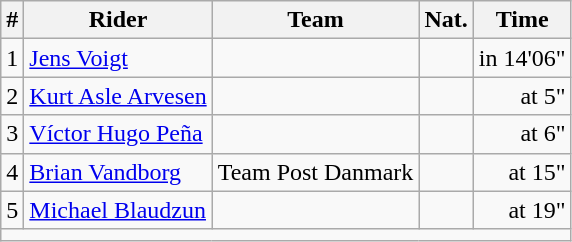<table class=wikitable>
<tr>
<th align=right>#</th>
<th>Rider</th>
<th>Team</th>
<th>Nat.</th>
<th align=right>Time</th>
</tr>
<tr>
<td align=right>1</td>
<td><a href='#'>Jens Voigt</a></td>
<td></td>
<td></td>
<td align=right>in 14'06"</td>
</tr>
<tr>
<td align=right>2</td>
<td><a href='#'>Kurt Asle Arvesen</a></td>
<td></td>
<td></td>
<td align=right>at 5"</td>
</tr>
<tr>
<td align=right>3</td>
<td><a href='#'>Víctor Hugo Peña</a></td>
<td></td>
<td></td>
<td align=right>at 6"</td>
</tr>
<tr>
<td align=right>4</td>
<td><a href='#'>Brian Vandborg</a></td>
<td>Team Post Danmark</td>
<td></td>
<td align=right>at 15"</td>
</tr>
<tr>
<td align=right>5</td>
<td><a href='#'>Michael Blaudzun</a></td>
<td></td>
<td></td>
<td align=right>at 19"</td>
</tr>
<tr>
<td align=right colspan=5></td>
</tr>
</table>
